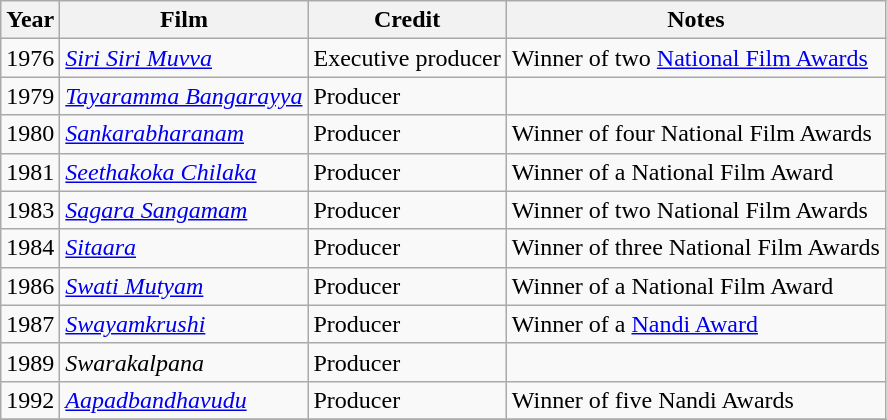<table class="wikitable">
<tr>
<th>Year</th>
<th>Film</th>
<th>Credit</th>
<th>Notes</th>
</tr>
<tr>
<td>1976</td>
<td><em><a href='#'>Siri Siri Muvva</a></em></td>
<td>Executive producer</td>
<td>Winner of two <a href='#'>National Film Awards</a></td>
</tr>
<tr>
<td>1979</td>
<td><em><a href='#'>Tayaramma Bangarayya</a></em></td>
<td>Producer</td>
<td></td>
</tr>
<tr>
<td>1980</td>
<td><em><a href='#'>Sankarabharanam</a></em></td>
<td>Producer</td>
<td>Winner of four National Film Awards</td>
</tr>
<tr>
<td>1981</td>
<td><em><a href='#'>Seethakoka Chilaka</a></em></td>
<td>Producer</td>
<td>Winner of a National Film Award</td>
</tr>
<tr>
<td>1983</td>
<td><em><a href='#'>Sagara Sangamam</a></em></td>
<td>Producer</td>
<td>Winner of two National Film Awards</td>
</tr>
<tr>
<td>1984</td>
<td><em><a href='#'>Sitaara</a></em></td>
<td>Producer</td>
<td>Winner of three National Film Awards</td>
</tr>
<tr>
<td>1986</td>
<td><em><a href='#'>Swati Mutyam</a></em></td>
<td>Producer</td>
<td>Winner of a National Film Award</td>
</tr>
<tr>
<td>1987</td>
<td><em><a href='#'>Swayamkrushi</a></em></td>
<td>Producer</td>
<td>Winner of a <a href='#'>Nandi Award</a></td>
</tr>
<tr>
<td>1989</td>
<td><em>Swarakalpana</em></td>
<td>Producer</td>
<td></td>
</tr>
<tr>
<td>1992</td>
<td><em><a href='#'>Aapadbandhavudu</a></em></td>
<td>Producer</td>
<td>Winner of five Nandi Awards</td>
</tr>
<tr>
</tr>
</table>
